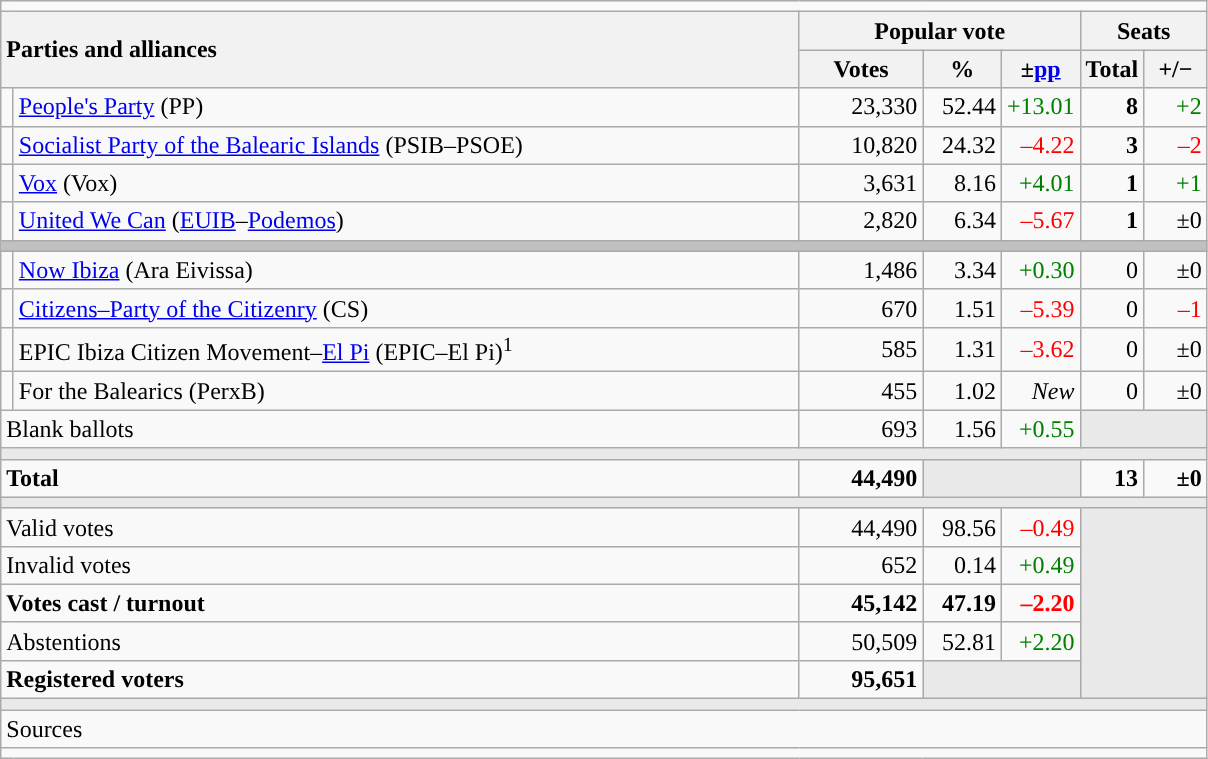<table class="wikitable" style="text-align:right;">
<tr>
<td colspan="7"></td>
</tr>
<tr>
<th style="text-align:left;" rowspan="2" colspan="2" width="525">Parties and alliances</th>
<th colspan="3">Popular vote</th>
<th colspan="2">Seats</th>
</tr>
<tr>
<th width="75">Votes</th>
<th width="45">%</th>
<th width="45">±<a href='#'>pp</a></th>
<th width="35">Total</th>
<th width="35">+/−</th>
</tr>
<tr>
<td width="1" style="color:inherit;background:"></td>
<td align="left"><a href='#'>People's Party</a> (PP)</td>
<td>23,330</td>
<td>52.44</td>
<td style="color:green;">+13.01</td>
<td><strong>8</strong></td>
<td style="color:green;">+2</td>
</tr>
<tr>
<td style="color:inherit;background:"></td>
<td align="left"><a href='#'>Socialist Party of the Balearic Islands</a> (PSIB–PSOE)</td>
<td>10,820</td>
<td>24.32</td>
<td style="color:red;">–4.22</td>
<td><strong>3</strong></td>
<td style="color:red;">–2</td>
</tr>
<tr>
<td style="color:inherit;background:"></td>
<td align="left"><a href='#'>Vox</a> (Vox)</td>
<td>3,631</td>
<td>8.16</td>
<td style="color:green;">+4.01</td>
<td><strong>1</strong></td>
<td style="color:green;">+1</td>
</tr>
<tr>
<td style="color:inherit;background:"></td>
<td align="left"><a href='#'>United We Can</a> (<a href='#'>EUIB</a>–<a href='#'>Podemos</a>)</td>
<td>2,820</td>
<td>6.34</td>
<td style="color:red;">–5.67</td>
<td><strong>1</strong></td>
<td>±0</td>
</tr>
<tr>
<td colspan="7" bgcolor="#C0C0C0"></td>
</tr>
<tr>
<td style="color:inherit;background:"></td>
<td align="left"><a href='#'>Now Ibiza</a> (Ara Eivissa)</td>
<td>1,486</td>
<td>3.34</td>
<td style="color:green;">+0.30</td>
<td>0</td>
<td>±0</td>
</tr>
<tr>
<td style="color:inherit;background:"></td>
<td align="left"><a href='#'>Citizens–Party of the Citizenry</a> (CS)</td>
<td>670</td>
<td>1.51</td>
<td style="color:red;">–5.39</td>
<td>0</td>
<td style="color:red;">–1</td>
</tr>
<tr>
<td style="color:inherit;background:"></td>
<td align="left">EPIC Ibiza Citizen Movement–<a href='#'>El Pi</a> (EPIC–El Pi)<sup>1</sup></td>
<td>585</td>
<td>1.31</td>
<td style="color:red;">–3.62</td>
<td>0</td>
<td>±0</td>
</tr>
<tr>
<td style="color:inherit;background:"></td>
<td align="left">For the Balearics (PerxB)</td>
<td>455</td>
<td>1.02</td>
<td><em>New</em></td>
<td>0</td>
<td>±0</td>
</tr>
<tr>
<td align="left" colspan="2">Blank ballots</td>
<td>693</td>
<td>1.56</td>
<td style="color:green;">+0.55</td>
<td bgcolor="#E9E9E9" colspan="2"></td>
</tr>
<tr>
<td colspan="7" bgcolor="#E9E9E9"></td>
</tr>
<tr style="font-weight:bold;">
<td align="left" colspan="2">Total</td>
<td>44,490</td>
<td bgcolor="#E9E9E9" colspan="2"></td>
<td>13</td>
<td>±0</td>
</tr>
<tr>
<td colspan="7" bgcolor="#E9E9E9"></td>
</tr>
<tr>
<td align="left" colspan="2">Valid votes</td>
<td>44,490</td>
<td>98.56</td>
<td style="color:red;">–0.49</td>
<td bgcolor="#E9E9E9" colspan="2" rowspan="5"></td>
</tr>
<tr>
<td align="left" colspan="2">Invalid votes</td>
<td>652</td>
<td>0.14</td>
<td style="color:green;">+0.49</td>
</tr>
<tr style="font-weight:bold;">
<td align="left" colspan="2">Votes cast / turnout</td>
<td>45,142</td>
<td>47.19</td>
<td style="color:red;">–2.20</td>
</tr>
<tr>
<td align="left" colspan="2">Abstentions</td>
<td>50,509</td>
<td>52.81</td>
<td style="color:green;">+2.20</td>
</tr>
<tr style="font-weight:bold;">
<td align="left" colspan="2">Registered voters</td>
<td>95,651</td>
<td bgcolor="#E9E9E9" colspan="2"></td>
</tr>
<tr>
<td colspan="7" bgcolor="#E9E9E9"></td>
</tr>
<tr>
<td align="left" colspan="7">Sources</td>
</tr>
<tr>
<td colspan="7" style="text-align:left; max-width:790px;"></td>
</tr>
</table>
